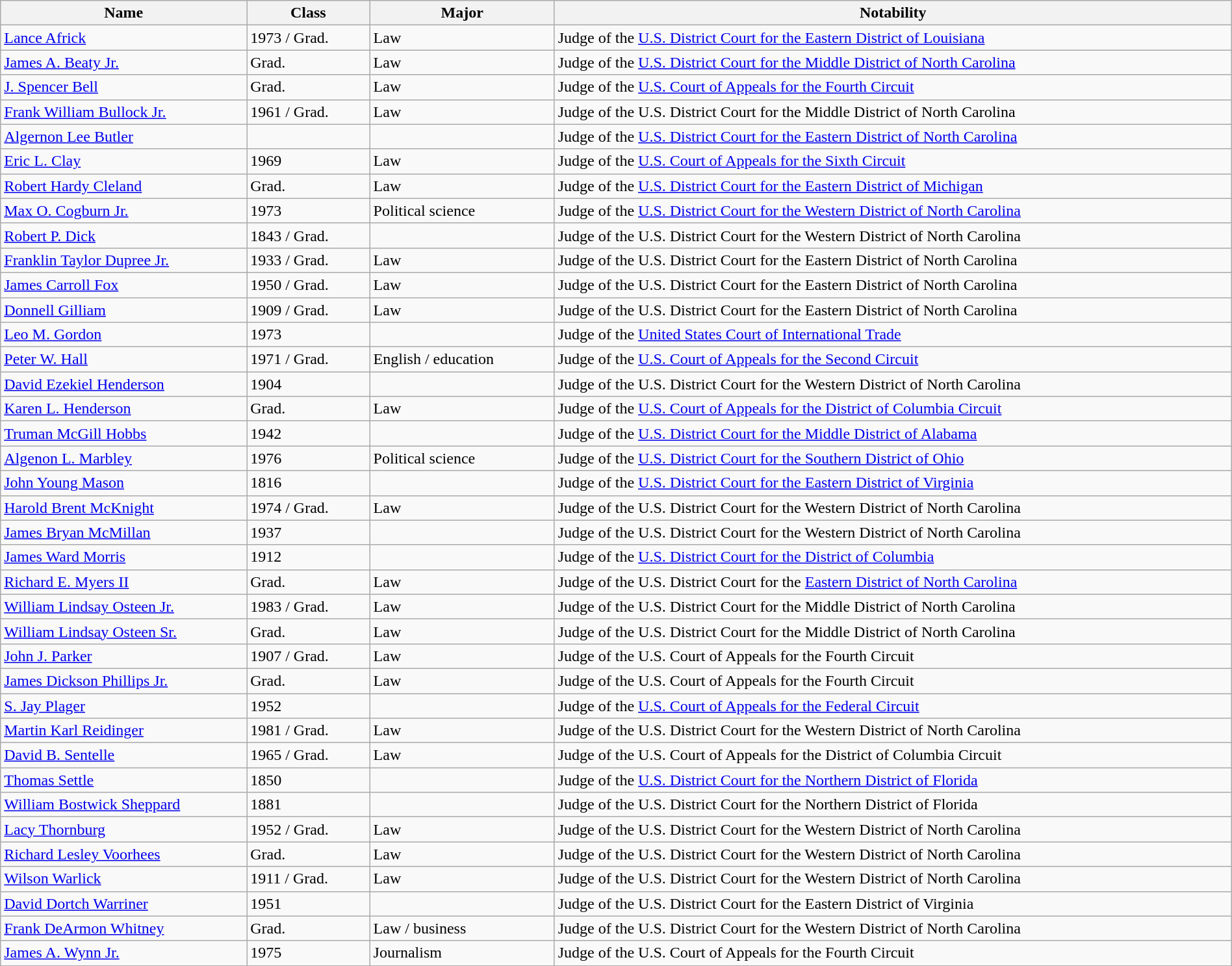<table class="wikitable" width="100%">
<tr>
<th width="20%">Name</th>
<th width="10%">Class</th>
<th width="15%">Major</th>
<th width="55%">Notability</th>
</tr>
<tr>
<td><a href='#'>Lance Africk</a></td>
<td>1973 / Grad.</td>
<td>Law</td>
<td>Judge of the <a href='#'>U.S. District Court for the Eastern District of Louisiana</a></td>
</tr>
<tr>
<td><a href='#'>James A. Beaty Jr.</a></td>
<td>Grad.</td>
<td>Law</td>
<td>Judge of the <a href='#'>U.S. District Court for the Middle District of North Carolina</a></td>
</tr>
<tr>
<td><a href='#'>J. Spencer Bell</a></td>
<td>Grad.</td>
<td>Law</td>
<td>Judge of the <a href='#'>U.S. Court of Appeals for the Fourth Circuit</a></td>
</tr>
<tr>
<td><a href='#'>Frank William Bullock Jr.</a></td>
<td>1961 / Grad.</td>
<td>Law</td>
<td>Judge of the U.S. District Court for the Middle District of North Carolina</td>
</tr>
<tr>
<td><a href='#'>Algernon Lee Butler</a></td>
<td></td>
<td></td>
<td>Judge of the <a href='#'>U.S. District Court for the Eastern District of North Carolina</a></td>
</tr>
<tr>
<td><a href='#'>Eric L. Clay</a></td>
<td>1969</td>
<td>Law</td>
<td>Judge of the <a href='#'>U.S. Court of Appeals for the Sixth Circuit</a></td>
</tr>
<tr>
<td><a href='#'>Robert Hardy Cleland</a></td>
<td>Grad.</td>
<td>Law</td>
<td>Judge of the <a href='#'>U.S. District Court for the Eastern District of Michigan</a></td>
</tr>
<tr>
<td><a href='#'>Max O. Cogburn Jr.</a></td>
<td>1973</td>
<td>Political science</td>
<td>Judge of the <a href='#'>U.S. District Court for the Western District of North Carolina</a></td>
</tr>
<tr>
<td><a href='#'>Robert P. Dick</a></td>
<td>1843 / Grad.</td>
<td></td>
<td>Judge of the U.S. District Court for the Western District of North Carolina</td>
</tr>
<tr>
<td><a href='#'>Franklin Taylor Dupree Jr.</a></td>
<td>1933 / Grad.</td>
<td>Law</td>
<td>Judge of the U.S. District Court for the Eastern District of North Carolina</td>
</tr>
<tr>
<td><a href='#'>James Carroll Fox</a></td>
<td>1950 / Grad.</td>
<td>Law</td>
<td>Judge of the U.S. District Court for the Eastern District of North Carolina</td>
</tr>
<tr>
<td><a href='#'>Donnell Gilliam</a></td>
<td>1909 / Grad.</td>
<td>Law</td>
<td>Judge of the U.S. District Court for the Eastern District of North Carolina</td>
</tr>
<tr>
<td><a href='#'>Leo M. Gordon</a></td>
<td>1973</td>
<td></td>
<td>Judge of the <a href='#'>United States Court of International Trade</a></td>
</tr>
<tr>
<td><a href='#'>Peter W. Hall</a></td>
<td>1971 / Grad.</td>
<td>English / education</td>
<td>Judge of the <a href='#'>U.S. Court of Appeals for the Second Circuit</a></td>
</tr>
<tr>
<td><a href='#'>David Ezekiel Henderson</a></td>
<td>1904</td>
<td></td>
<td>Judge of the U.S. District Court for the Western District of North Carolina</td>
</tr>
<tr>
<td><a href='#'>Karen L. Henderson</a></td>
<td>Grad.</td>
<td>Law</td>
<td>Judge of the <a href='#'>U.S. Court of Appeals for the District of Columbia Circuit</a></td>
</tr>
<tr>
<td><a href='#'>Truman McGill Hobbs</a></td>
<td>1942</td>
<td></td>
<td>Judge of the <a href='#'>U.S. District Court for the Middle District of Alabama</a></td>
</tr>
<tr>
<td><a href='#'>Algenon L. Marbley</a></td>
<td>1976</td>
<td>Political science</td>
<td>Judge of the <a href='#'>U.S. District Court for the Southern District of Ohio</a></td>
</tr>
<tr>
<td><a href='#'>John Young Mason</a></td>
<td>1816</td>
<td></td>
<td>Judge of the <a href='#'>U.S. District Court for the Eastern District of Virginia</a></td>
</tr>
<tr>
<td><a href='#'>Harold Brent McKnight</a></td>
<td>1974 / Grad.</td>
<td>Law</td>
<td>Judge of the U.S. District Court for the Western District of North Carolina</td>
</tr>
<tr>
<td><a href='#'>James Bryan McMillan</a></td>
<td>1937</td>
<td></td>
<td>Judge of the U.S. District Court for the Western District of North Carolina</td>
</tr>
<tr>
<td><a href='#'>James Ward Morris</a></td>
<td>1912</td>
<td></td>
<td>Judge of the <a href='#'>U.S. District Court for the District of Columbia</a></td>
</tr>
<tr>
<td><a href='#'>Richard E. Myers II</a></td>
<td>Grad.</td>
<td>Law</td>
<td>Judge of the U.S. District Court for the <a href='#'>Eastern District of North Carolina</a></td>
</tr>
<tr>
<td><a href='#'>William Lindsay Osteen Jr.</a></td>
<td>1983 / Grad.</td>
<td>Law</td>
<td>Judge of the U.S. District Court for the Middle District of North Carolina</td>
</tr>
<tr>
<td><a href='#'>William Lindsay Osteen Sr.</a></td>
<td>Grad.</td>
<td>Law</td>
<td>Judge of the U.S. District Court for the Middle District of North Carolina</td>
</tr>
<tr>
<td><a href='#'>John J. Parker</a></td>
<td>1907 / Grad.</td>
<td>Law</td>
<td>Judge of the U.S. Court of Appeals for the Fourth Circuit</td>
</tr>
<tr>
<td><a href='#'>James Dickson Phillips Jr.</a></td>
<td>Grad.</td>
<td>Law</td>
<td>Judge of the U.S. Court of Appeals for the Fourth Circuit</td>
</tr>
<tr>
<td><a href='#'>S. Jay Plager</a></td>
<td>1952</td>
<td></td>
<td>Judge of the <a href='#'>U.S. Court of Appeals for the Federal Circuit</a></td>
</tr>
<tr>
<td><a href='#'>Martin Karl Reidinger</a></td>
<td>1981 / Grad.</td>
<td>Law</td>
<td>Judge of the U.S. District Court for the Western District of North Carolina</td>
</tr>
<tr>
<td><a href='#'>David B. Sentelle</a></td>
<td>1965 / Grad.</td>
<td>Law</td>
<td>Judge of the U.S. Court of Appeals for the District of Columbia Circuit</td>
</tr>
<tr>
<td><a href='#'>Thomas Settle</a></td>
<td>1850</td>
<td></td>
<td>Judge of the <a href='#'>U.S. District Court for the Northern District of Florida</a></td>
</tr>
<tr>
<td><a href='#'>William Bostwick Sheppard</a></td>
<td>1881</td>
<td></td>
<td>Judge of the U.S. District Court for the Northern District of Florida</td>
</tr>
<tr>
<td><a href='#'>Lacy Thornburg</a></td>
<td>1952 / Grad.</td>
<td>Law</td>
<td>Judge of the U.S. District Court for the Western District of North Carolina</td>
</tr>
<tr>
<td><a href='#'>Richard Lesley Voorhees</a></td>
<td>Grad.</td>
<td>Law</td>
<td>Judge of the U.S. District Court for the Western District of North Carolina</td>
</tr>
<tr>
<td><a href='#'>Wilson Warlick</a></td>
<td>1911 / Grad.</td>
<td>Law</td>
<td>Judge of the U.S. District Court for the Western District of North Carolina</td>
</tr>
<tr>
<td><a href='#'>David Dortch Warriner</a></td>
<td>1951</td>
<td></td>
<td>Judge of the U.S. District Court for the Eastern District of Virginia</td>
</tr>
<tr>
<td><a href='#'>Frank DeArmon Whitney</a></td>
<td>Grad.</td>
<td>Law / business</td>
<td>Judge of the U.S. District Court for the Western District of North Carolina</td>
</tr>
<tr>
<td><a href='#'>James A. Wynn Jr.</a></td>
<td>1975</td>
<td>Journalism</td>
<td>Judge of the U.S. Court of Appeals for the Fourth Circuit</td>
</tr>
<tr>
</tr>
</table>
